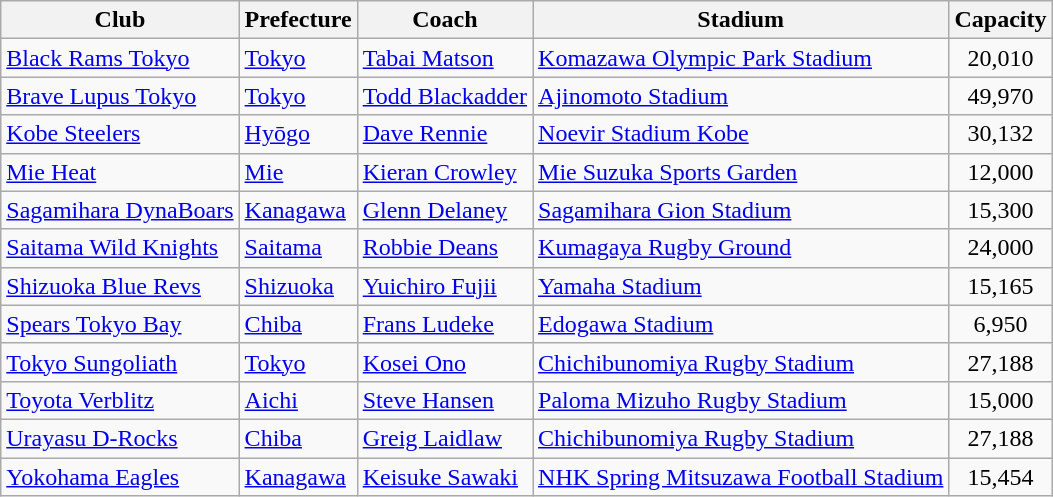<table class="wikitable">
<tr>
<th>Club</th>
<th>Prefecture</th>
<th>Coach</th>
<th>Stadium</th>
<th>Capacity</th>
</tr>
<tr>
<td><a href='#'>Black Rams Tokyo</a><br></td>
<td><a href='#'>Tokyo</a></td>
<td> <a href='#'>Tabai Matson</a></td>
<td><a href='#'>Komazawa Olympic Park Stadium</a></td>
<td align=center>20,010</td>
</tr>
<tr>
<td><a href='#'>Brave Lupus Tokyo</a><br></td>
<td><a href='#'>Tokyo</a></td>
<td> <a href='#'>Todd Blackadder</a></td>
<td><a href='#'>Ajinomoto Stadium</a></td>
<td align=center>49,970</td>
</tr>
<tr>
<td><a href='#'>Kobe Steelers</a><br></td>
<td><a href='#'>Hyōgo</a></td>
<td> <a href='#'>Dave Rennie</a></td>
<td><a href='#'>Noevir Stadium Kobe</a></td>
<td align=center>30,132</td>
</tr>
<tr>
<td><a href='#'>Mie Heat</a><br></td>
<td><a href='#'>Mie</a></td>
<td> <a href='#'>Kieran Crowley</a></td>
<td><a href='#'>Mie Suzuka Sports Garden</a></td>
<td align=center>12,000</td>
</tr>
<tr>
<td><a href='#'>Sagamihara DynaBoars</a><br></td>
<td><a href='#'>Kanagawa</a></td>
<td> <a href='#'>Glenn Delaney</a></td>
<td><a href='#'>Sagamihara Gion Stadium</a></td>
<td align=center>15,300</td>
</tr>
<tr>
<td><a href='#'>Saitama Wild Knights</a><br></td>
<td><a href='#'>Saitama</a></td>
<td> <a href='#'>Robbie Deans</a></td>
<td><a href='#'>Kumagaya Rugby Ground</a></td>
<td align=center>24,000</td>
</tr>
<tr>
<td><a href='#'>Shizuoka Blue Revs</a><br></td>
<td><a href='#'>Shizuoka</a></td>
<td> <a href='#'>Yuichiro Fujii</a></td>
<td><a href='#'>Yamaha Stadium</a></td>
<td align=center>15,165</td>
</tr>
<tr>
<td><a href='#'>Spears Tokyo Bay</a><br></td>
<td><a href='#'>Chiba</a></td>
<td> <a href='#'>Frans Ludeke</a></td>
<td><a href='#'>Edogawa Stadium</a></td>
<td align=center>6,950</td>
</tr>
<tr>
<td><a href='#'>Tokyo Sungoliath</a><br></td>
<td><a href='#'>Tokyo</a></td>
<td> <a href='#'>Kosei Ono</a></td>
<td><a href='#'>Chichibunomiya Rugby Stadium</a></td>
<td align=center>27,188</td>
</tr>
<tr>
<td><a href='#'>Toyota Verblitz</a><br></td>
<td><a href='#'>Aichi</a></td>
<td> <a href='#'>Steve Hansen</a></td>
<td><a href='#'>Paloma Mizuho Rugby Stadium</a></td>
<td align=center>15,000</td>
</tr>
<tr>
<td><a href='#'>Urayasu D-Rocks</a><br></td>
<td><a href='#'>Chiba</a></td>
<td> <a href='#'>Greig Laidlaw</a></td>
<td><a href='#'>Chichibunomiya Rugby Stadium</a></td>
<td align=center>27,188</td>
</tr>
<tr>
<td><a href='#'>Yokohama Eagles</a><br></td>
<td><a href='#'>Kanagawa</a></td>
<td> <a href='#'>Keisuke Sawaki</a></td>
<td><a href='#'>NHK Spring Mitsuzawa Football Stadium</a></td>
<td align=center>15,454</td>
</tr>
</table>
